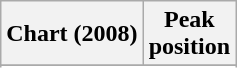<table class="wikitable sortable plainrowheaders" style="text-align:center">
<tr>
<th scope="col">Chart (2008)</th>
<th scope="col">Peak<br> position</th>
</tr>
<tr>
</tr>
<tr>
</tr>
</table>
